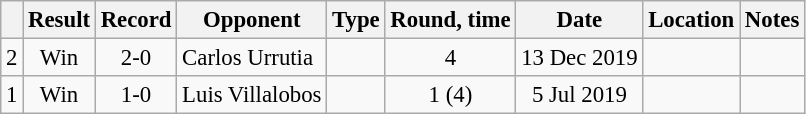<table class="wikitable" style="text-align:center; font-size:95%">
<tr>
<th></th>
<th>Result</th>
<th>Record</th>
<th>Opponent</th>
<th>Type</th>
<th>Round, time</th>
<th>Date</th>
<th>Location</th>
<th>Notes</th>
</tr>
<tr>
<td>2</td>
<td>Win</td>
<td>2-0</td>
<td style="text-align:left;"> Carlos Urrutia</td>
<td></td>
<td>4</td>
<td>13 Dec 2019</td>
<td style="text-align:left;"> </td>
<td></td>
</tr>
<tr>
<td>1</td>
<td>Win</td>
<td>1-0</td>
<td style="text-align:left;"> Luis Villalobos</td>
<td></td>
<td>1 (4)</td>
<td>5 Jul 2019</td>
<td style="text-align:left;"> </td>
<td></td>
</tr>
</table>
